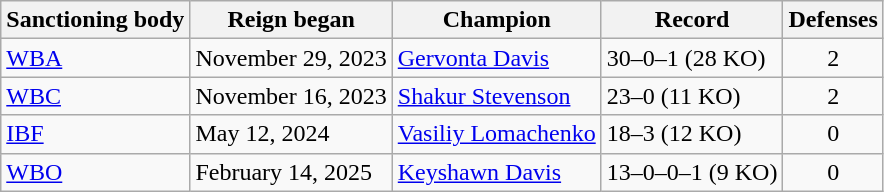<table class="wikitable">
<tr>
<th>Sanctioning body</th>
<th>Reign began</th>
<th>Champion</th>
<th>Record</th>
<th>Defenses</th>
</tr>
<tr>
<td><a href='#'>WBA</a></td>
<td>November 29, 2023</td>
<td><a href='#'>Gervonta Davis</a></td>
<td>30–0–1 (28 KO)</td>
<td align=center>2</td>
</tr>
<tr>
<td><a href='#'>WBC</a></td>
<td>November 16, 2023</td>
<td><a href='#'>Shakur Stevenson</a></td>
<td>23–0 (11 KO)</td>
<td align=center>2</td>
</tr>
<tr>
<td><a href='#'>IBF</a></td>
<td>May 12, 2024</td>
<td><a href='#'>Vasiliy Lomachenko</a></td>
<td>18–3 (12 KO)</td>
<td align=center>0</td>
</tr>
<tr>
<td><a href='#'>WBO</a></td>
<td>February 14, 2025</td>
<td><a href='#'>Keyshawn Davis</a></td>
<td>13–0–0–1 (9 KO)</td>
<td align=center>0</td>
</tr>
</table>
